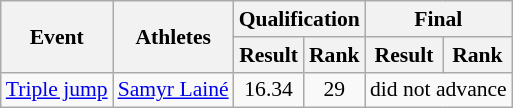<table class="wikitable" border="1" style="font-size:90%">
<tr>
<th rowspan="2">Event</th>
<th rowspan="2">Athletes</th>
<th colspan="2">Qualification</th>
<th colspan="2">Final</th>
</tr>
<tr>
<th>Result</th>
<th>Rank</th>
<th>Result</th>
<th>Rank</th>
</tr>
<tr>
<td><a href='#'>Triple jump</a></td>
<td><a href='#'>Samyr Lainé</a></td>
<td align=center>16.34</td>
<td align=center>29</td>
<td align=center colspan=2>did not advance</td>
</tr>
</table>
